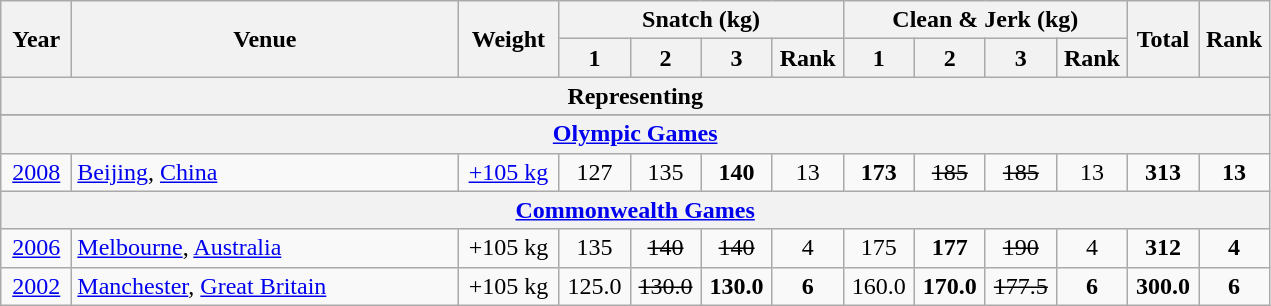<table class = "wikitable" style="text-align:center;">
<tr>
<th rowspan=2 width=40>Year</th>
<th rowspan=2 width=250>Venue</th>
<th rowspan=2 width=60>Weight</th>
<th colspan=4>Snatch (kg)</th>
<th colspan=4>Clean & Jerk (kg)</th>
<th rowspan=2 width=40>Total</th>
<th rowspan=2 width=40>Rank</th>
</tr>
<tr>
<th width=40>1</th>
<th width=40>2</th>
<th width=40>3</th>
<th width=40>Rank</th>
<th width=40>1</th>
<th width=40>2</th>
<th width=40>3</th>
<th width=40>Rank</th>
</tr>
<tr>
<th colspan=13>Representing </th>
</tr>
<tr>
</tr>
<tr>
<th colspan=13><a href='#'>Olympic Games</a></th>
</tr>
<tr>
<td><a href='#'>2008</a></td>
<td align=left> <a href='#'>Beijing</a>, <a href='#'>China</a></td>
<td><a href='#'>+105 kg</a></td>
<td>127</td>
<td>135</td>
<td><strong>140</strong></td>
<td>13</td>
<td><strong>173</strong></td>
<td><s>185</s></td>
<td><s>185</s></td>
<td>13</td>
<td><strong>313</strong></td>
<td><strong>13</strong></td>
</tr>
<tr>
<th colspan=13><a href='#'>Commonwealth Games</a></th>
</tr>
<tr>
<td><a href='#'>2006</a></td>
<td align=left> <a href='#'>Melbourne</a>, <a href='#'>Australia</a></td>
<td>+105 kg</td>
<td>135</td>
<td><s>140</s></td>
<td><s>140</s></td>
<td>4</td>
<td>175</td>
<td><strong>177</strong></td>
<td><s>190</s></td>
<td>4</td>
<td><strong>312</strong></td>
<td><strong>4</strong></td>
</tr>
<tr>
<td><a href='#'>2002</a></td>
<td align=left> <a href='#'>Manchester</a>, <a href='#'>Great Britain</a></td>
<td>+105 kg</td>
<td>125.0</td>
<td><s>130.0</s></td>
<td><strong>130.0</strong></td>
<td><strong>6</strong></td>
<td>160.0</td>
<td><strong>170.0</strong></td>
<td><s>177.5</s></td>
<td><strong>6</strong></td>
<td><strong>300.0</strong></td>
<td><strong>6</strong></td>
</tr>
</table>
